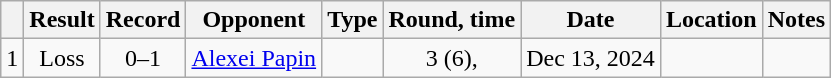<table class="wikitable" style="text-align:center">
<tr>
<th></th>
<th>Result</th>
<th>Record</th>
<th>Opponent</th>
<th>Type</th>
<th>Round, time</th>
<th>Date</th>
<th>Location</th>
<th>Notes</th>
</tr>
<tr>
<td>1</td>
<td>Loss</td>
<td>0–1</td>
<td style="text-align:left;"><a href='#'>Alexei Papin</a></td>
<td></td>
<td>3 (6), </td>
<td>Dec 13, 2024</td>
<td style="text-align:left;"></td>
<td></td>
</tr>
</table>
